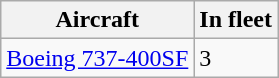<table class= "wikitable sortable">
<tr>
<th>Aircraft</th>
<th>In fleet</th>
</tr>
<tr>
<td><a href='#'>Boeing 737-400SF</a></td>
<td>3</td>
</tr>
</table>
